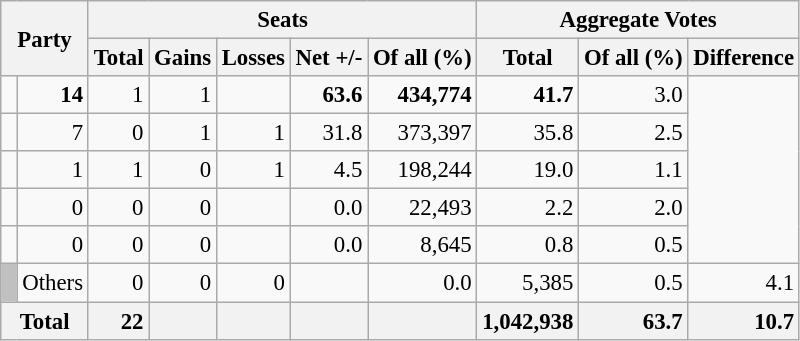<table class="wikitable sortable" style="text-align:right; font-size:95%;">
<tr>
<th colspan="2" rowspan="2">Party</th>
<th colspan="5">Seats</th>
<th colspan="3">Aggregate Votes</th>
</tr>
<tr>
<th>Total</th>
<th>Gains</th>
<th>Losses</th>
<th>Net +/-</th>
<th>Of all (%)</th>
<th>Total</th>
<th>Of all (%)</th>
<th>Difference</th>
</tr>
<tr>
<td></td>
<td><strong>14</strong></td>
<td>1</td>
<td>1</td>
<td></td>
<td><strong>63.6</strong></td>
<td><strong>434,774</strong></td>
<td><strong>41.7</strong></td>
<td>3.0</td>
</tr>
<tr>
<td></td>
<td>7</td>
<td>0</td>
<td>1</td>
<td>1</td>
<td>31.8</td>
<td>373,397</td>
<td>35.8</td>
<td>2.5</td>
</tr>
<tr>
<td></td>
<td>1</td>
<td>1</td>
<td>0</td>
<td>1</td>
<td>4.5</td>
<td>198,244</td>
<td>19.0</td>
<td>1.1</td>
</tr>
<tr>
<td></td>
<td>0</td>
<td>0</td>
<td>0</td>
<td></td>
<td>0.0</td>
<td>22,493</td>
<td>2.2</td>
<td>2.0</td>
</tr>
<tr>
<td></td>
<td>0</td>
<td>0</td>
<td>0</td>
<td></td>
<td>0.0</td>
<td>8,645</td>
<td>0.8</td>
<td>0.5</td>
</tr>
<tr>
<td style="background:silver;"> </td>
<td align=left>Others</td>
<td>0</td>
<td>0</td>
<td>0</td>
<td></td>
<td>0.0</td>
<td>5,385</td>
<td>0.5</td>
<td>4.1</td>
</tr>
<tr class="sortbottom">
<th colspan="2" style="background:#f2f2f2"><strong>Total</strong></th>
<td style="background:#f2f2f2;"><strong>22</strong></td>
<td style="background:#f2f2f2;"></td>
<td style="background:#f2f2f2;"></td>
<td style="background:#f2f2f2;"></td>
<td style="background:#f2f2f2;"></td>
<td style="background:#f2f2f2;"><strong>1,042,938</strong></td>
<td style="background:#f2f2f2;"><strong>63.7</strong></td>
<td style="background:#f2f2f2;"><strong>10.7</strong></td>
</tr>
</table>
